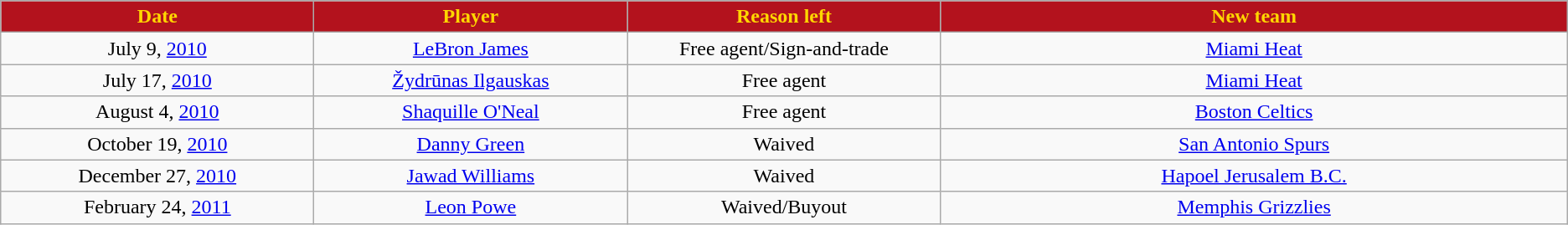<table class="wikitable sortable sortable">
<tr>
<th style="background:#B3121D; color:gold" width="10%">Date</th>
<th style="background:#B3121D; color:gold" width="10%">Player</th>
<th style="background:#B3121D; color:gold" width="10%">Reason left</th>
<th style="background:#B3121D; color:gold" width="20%">New team</th>
</tr>
<tr style="text-align: center">
<td>July 9, <a href='#'>2010</a></td>
<td><a href='#'>LeBron James</a></td>
<td>Free agent/Sign-and-trade</td>
<td><a href='#'>Miami Heat</a></td>
</tr>
<tr style="text-align: center">
<td>July 17, <a href='#'>2010</a></td>
<td><a href='#'>Žydrūnas Ilgauskas</a></td>
<td>Free agent</td>
<td><a href='#'>Miami Heat</a></td>
</tr>
<tr style="text-align: center">
<td>August 4, <a href='#'>2010</a></td>
<td><a href='#'>Shaquille O'Neal</a></td>
<td>Free agent</td>
<td><a href='#'>Boston Celtics</a></td>
</tr>
<tr style="text-align: center">
<td>October 19, <a href='#'>2010</a></td>
<td><a href='#'>Danny Green</a></td>
<td>Waived</td>
<td><a href='#'>San Antonio Spurs</a></td>
</tr>
<tr style="text-align: center">
<td>December 27, <a href='#'>2010</a></td>
<td><a href='#'>Jawad Williams</a></td>
<td>Waived</td>
<td> <a href='#'>Hapoel Jerusalem B.C.</a></td>
</tr>
<tr style="text-align: center">
<td>February 24, <a href='#'>2011</a></td>
<td><a href='#'>Leon Powe</a></td>
<td>Waived/Buyout</td>
<td><a href='#'>Memphis Grizzlies</a></td>
</tr>
</table>
